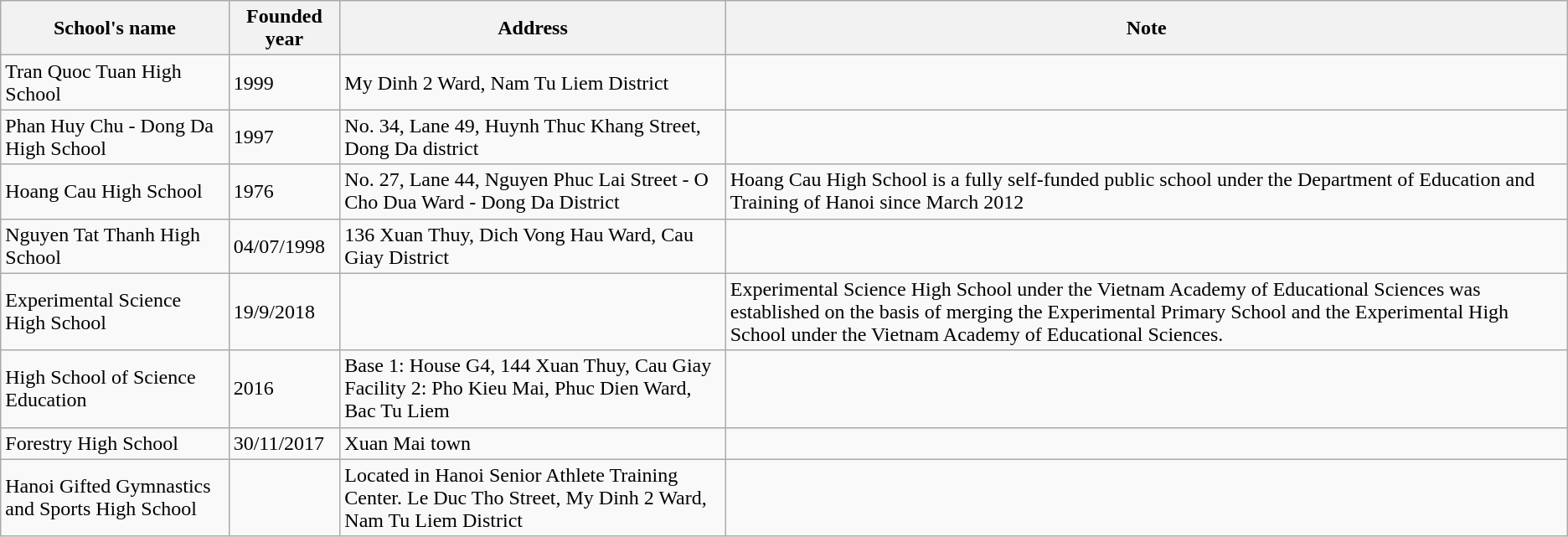<table class="wikitable">
<tr>
<th>School's name</th>
<th>Founded year</th>
<th>Address</th>
<th>Note</th>
</tr>
<tr>
<td>Tran Quoc Tuan High School</td>
<td>1999</td>
<td>My Dinh 2 Ward, Nam Tu Liem District</td>
<td></td>
</tr>
<tr>
<td>Phan Huy Chu  - Dong Da High School</td>
<td>1997</td>
<td>No. 34, Lane 49, Huynh Thuc Khang Street, Dong Da district</td>
<td></td>
</tr>
<tr>
<td>Hoang Cau High School</td>
<td>1976</td>
<td>No. 27, Lane 44, Nguyen Phuc Lai Street - O Cho Dua Ward - Dong Da District</td>
<td>Hoang Cau High School is a fully self-funded public school under the Department of Education and Training of Hanoi since March 2012</td>
</tr>
<tr>
<td>Nguyen Tat Thanh High School</td>
<td>04/07/1998</td>
<td>136 Xuan Thuy, Dich Vong Hau Ward, Cau Giay District</td>
<td></td>
</tr>
<tr>
<td>Experimental Science High School</td>
<td>19/9/2018</td>
<td></td>
<td>Experimental Science High School under the Vietnam Academy of Educational Sciences was established on the basis of merging the Experimental Primary School and the Experimental High School under the Vietnam Academy of Educational Sciences.</td>
</tr>
<tr>
<td>High School of Science Education</td>
<td>2016</td>
<td>Base 1: House G4, 144 Xuan Thuy, Cau Giay<br>Facility 2: Pho Kieu Mai, Phuc Dien Ward, Bac Tu Liem</td>
<td></td>
</tr>
<tr>
<td>Forestry High School</td>
<td>30/11/2017</td>
<td>Xuan Mai town</td>
<td></td>
</tr>
<tr>
<td>Hanoi Gifted Gymnastics and Sports High School</td>
<td></td>
<td>Located in Hanoi Senior Athlete Training Center. Le Duc Tho Street, My Dinh 2 Ward, Nam Tu Liem District</td>
<td></td>
</tr>
</table>
